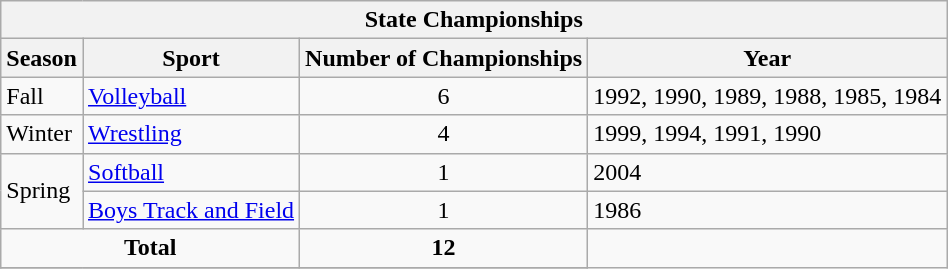<table class="wikitable">
<tr>
<th colspan="4">State Championships</th>
</tr>
<tr>
<th>Season</th>
<th>Sport</th>
<th>Number of Championships</th>
<th>Year</th>
</tr>
<tr>
<td rowspan="1">Fall</td>
<td><a href='#'>Volleyball</a></td>
<td align="center">6</td>
<td>1992, 1990, 1989, 1988, 1985, 1984</td>
</tr>
<tr>
<td rowspan="1">Winter</td>
<td><a href='#'>Wrestling</a></td>
<td align="center">4</td>
<td>1999, 1994, 1991, 1990</td>
</tr>
<tr>
<td rowspan="2">Spring</td>
<td><a href='#'>Softball</a></td>
<td align="center">1</td>
<td>2004</td>
</tr>
<tr>
<td><a href='#'>Boys Track and Field</a></td>
<td align="center">1</td>
<td>1986</td>
</tr>
<tr>
<td align="center" colspan="2"><strong>Total</strong></td>
<td align="center"><strong>12</strong></td>
</tr>
<tr>
</tr>
</table>
